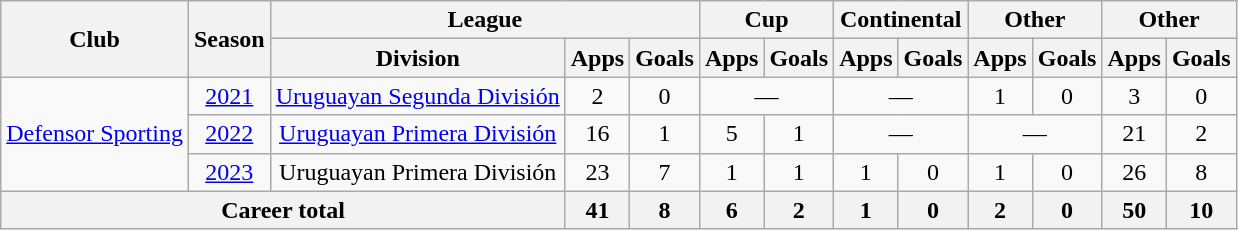<table class="wikitable" Style="text-align: center">
<tr>
<th rowspan="2">Club</th>
<th rowspan="2">Season</th>
<th colspan="3">League</th>
<th colspan="2">Cup</th>
<th colspan="2">Continental</th>
<th colspan="2">Other</th>
<th colspan="2">Other</th>
</tr>
<tr>
<th>Division</th>
<th>Apps</th>
<th>Goals</th>
<th>Apps</th>
<th>Goals</th>
<th>Apps</th>
<th>Goals</th>
<th>Apps</th>
<th>Goals</th>
<th>Apps</th>
<th>Goals</th>
</tr>
<tr>
<td rowspan="3"><a href='#'>Defensor Sporting</a></td>
<td><a href='#'>2021</a></td>
<td><a href='#'>Uruguayan Segunda División</a></td>
<td>2</td>
<td>0</td>
<td colspan="2">—</td>
<td colspan="2">—</td>
<td>1</td>
<td>0</td>
<td>3</td>
<td>0</td>
</tr>
<tr>
<td><a href='#'>2022</a></td>
<td><a href='#'>Uruguayan Primera División</a></td>
<td>16</td>
<td>1</td>
<td>5</td>
<td>1</td>
<td colspan="2">—</td>
<td colspan="2">—</td>
<td>21</td>
<td>2</td>
</tr>
<tr>
<td><a href='#'>2023</a></td>
<td>Uruguayan Primera División</td>
<td>23</td>
<td>7</td>
<td>1</td>
<td>1</td>
<td>1</td>
<td>0</td>
<td>1</td>
<td>0</td>
<td>26</td>
<td>8</td>
</tr>
<tr>
<th colspan="3">Career total</th>
<th>41</th>
<th>8</th>
<th>6</th>
<th>2</th>
<th>1</th>
<th>0</th>
<th>2</th>
<th>0</th>
<th>50</th>
<th>10</th>
</tr>
</table>
